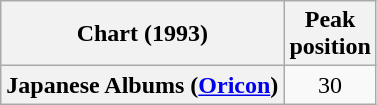<table class="wikitable plainrowheaders" style="text-align:center;" border="1">
<tr>
<th scope="col">Chart (1993)</th>
<th scope="col">Peak<br>position</th>
</tr>
<tr>
<th scope="row">Japanese Albums (<a href='#'>Oricon</a>)</th>
<td>30</td>
</tr>
</table>
